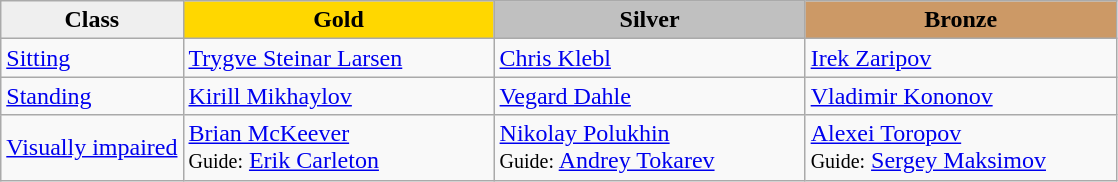<table class="wikitable" style="text-align:left">
<tr align="center">
<td bgcolor=efefef><strong>Class</strong></td>
<td width=200 bgcolor=gold><strong>Gold</strong></td>
<td width=200 bgcolor=silver><strong>Silver</strong></td>
<td width=200 bgcolor=CC9966><strong>Bronze</strong></td>
</tr>
<tr>
<td><a href='#'>Sitting</a></td>
<td><a href='#'>Trygve Steinar Larsen</a><br><em></em></td>
<td><a href='#'>Chris Klebl</a><br><em></em></td>
<td><a href='#'>Irek Zaripov</a><br><em></em></td>
</tr>
<tr>
<td><a href='#'>Standing</a></td>
<td><a href='#'>Kirill Mikhaylov</a><br><em></em></td>
<td><a href='#'>Vegard Dahle</a><br><em></em></td>
<td><a href='#'>Vladimir Kononov</a><br><em></em></td>
</tr>
<tr>
<td><a href='#'>Visually impaired</a></td>
<td><a href='#'>Brian McKeever</a><br><small>Guide:</small> <a href='#'>Erik Carleton</a><br><em></em></td>
<td><a href='#'>Nikolay Polukhin</a><br><small>Guide:</small> <a href='#'>Andrey Tokarev</a><br><em></em></td>
<td><a href='#'>Alexei Toropov</a><br><small>Guide:</small> <a href='#'>Sergey Maksimov</a><br><em></em></td>
</tr>
</table>
